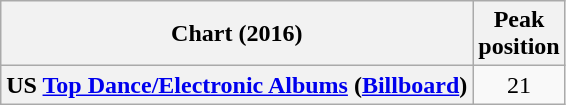<table class="wikitable sortable plainrowheaders" style="text-align:center">
<tr>
<th scope="col">Chart (2016)</th>
<th scope="col">Peak<br>position</th>
</tr>
<tr>
<th scope="row">US <a href='#'>Top Dance/Electronic Albums</a> (<a href='#'>Billboard</a>)</th>
<td>21</td>
</tr>
</table>
